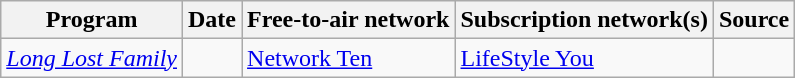<table class="wikitable plainrowheaders sortable" style="text-align:left">
<tr>
<th scope="col">Program</th>
<th scope="col">Date</th>
<th scope="col">Free-to-air network</th>
<th scope="col">Subscription network(s)</th>
<th scope="col" class="unsortable">Source</th>
</tr>
<tr>
<td><em><a href='#'>Long Lost Family</a></em></td>
<td></td>
<td><a href='#'>Network Ten</a></td>
<td><a href='#'>LifeStyle You</a></td>
<td></td>
</tr>
</table>
